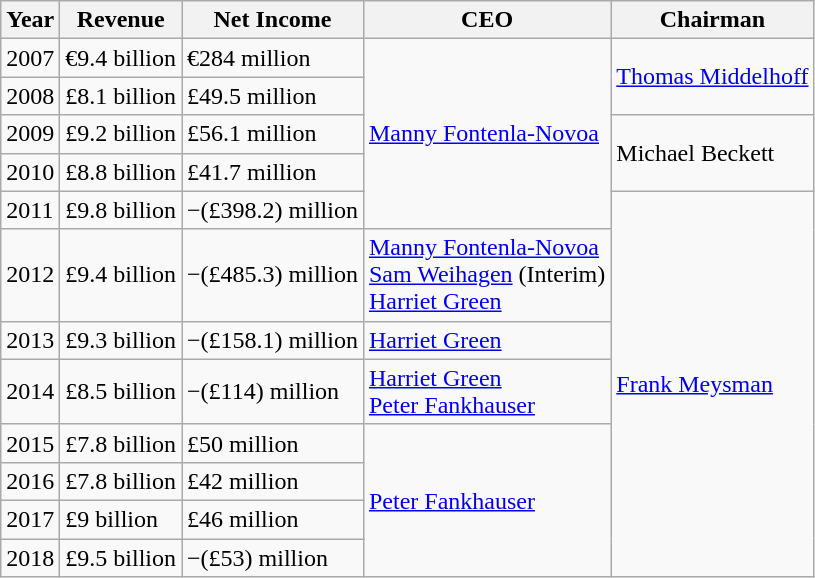<table class="wikitable">
<tr>
<th>Year</th>
<th>Revenue</th>
<th>Net Income</th>
<th>CEO</th>
<th>Chairman</th>
</tr>
<tr>
<td>2007</td>
<td>€9.4 billion</td>
<td>€284 million</td>
<td rowspan="5"><a href='#'>Manny Fontenla-Novoa</a></td>
<td rowspan="2"><a href='#'>Thomas Middelhoff</a></td>
</tr>
<tr>
<td>2008</td>
<td>£8.1 billion</td>
<td> £49.5 million</td>
</tr>
<tr>
<td>2009</td>
<td> £9.2 billion</td>
<td> £56.1 million</td>
<td rowspan="2">Michael Beckett</td>
</tr>
<tr>
<td>2010</td>
<td> £8.8 billion</td>
<td> £41.7 million</td>
</tr>
<tr>
<td>2011</td>
<td> £9.8 billion</td>
<td> −(£398.2) million</td>
<td rowspan="8"><a href='#'>Frank Meysman</a></td>
</tr>
<tr>
<td>2012</td>
<td> £9.4 billion</td>
<td> −(£485.3) million</td>
<td><a href='#'>Manny Fontenla-Novoa</a><br><a href='#'>Sam Weihagen</a> (Interim)<br><a href='#'>Harriet Green</a></td>
</tr>
<tr>
<td>2013</td>
<td> £9.3 billion</td>
<td> −(£158.1) million</td>
<td><a href='#'>Harriet Green</a></td>
</tr>
<tr>
<td>2014</td>
<td> £8.5 billion</td>
<td> −(£114) million</td>
<td><a href='#'>Harriet Green</a><br><a href='#'>Peter Fankhauser</a></td>
</tr>
<tr>
<td>2015</td>
<td> £7.8 billion</td>
<td> £50 million</td>
<td rowspan="4"><a href='#'>Peter Fankhauser</a></td>
</tr>
<tr>
<td>2016</td>
<td>£7.8 billion</td>
<td> £42 million</td>
</tr>
<tr>
<td>2017</td>
<td> £9 billion</td>
<td> £46 million</td>
</tr>
<tr>
<td>2018</td>
<td> £9.5 billion</td>
<td> −(£53) million</td>
</tr>
</table>
